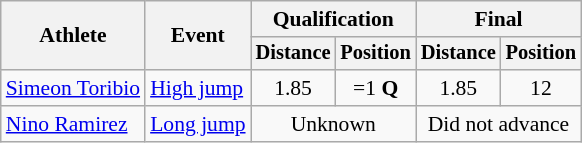<table class=wikitable style="font-size:90%">
<tr>
<th rowspan="2">Athlete</th>
<th rowspan="2">Event</th>
<th colspan="2">Qualification</th>
<th colspan="2">Final</th>
</tr>
<tr style="font-size:95%">
<th>Distance</th>
<th>Position</th>
<th>Distance</th>
<th>Position</th>
</tr>
<tr align=center>
<td align=left><a href='#'>Simeon Toribio</a></td>
<td align=left><a href='#'>High jump</a></td>
<td>1.85</td>
<td>=1 <strong>Q</strong></td>
<td>1.85</td>
<td>12</td>
</tr>
<tr align=center>
<td align=left><a href='#'>Nino Ramirez</a></td>
<td align=left><a href='#'>Long jump</a></td>
<td colspan=2>Unknown</td>
<td colspan=2>Did not advance</td>
</tr>
</table>
